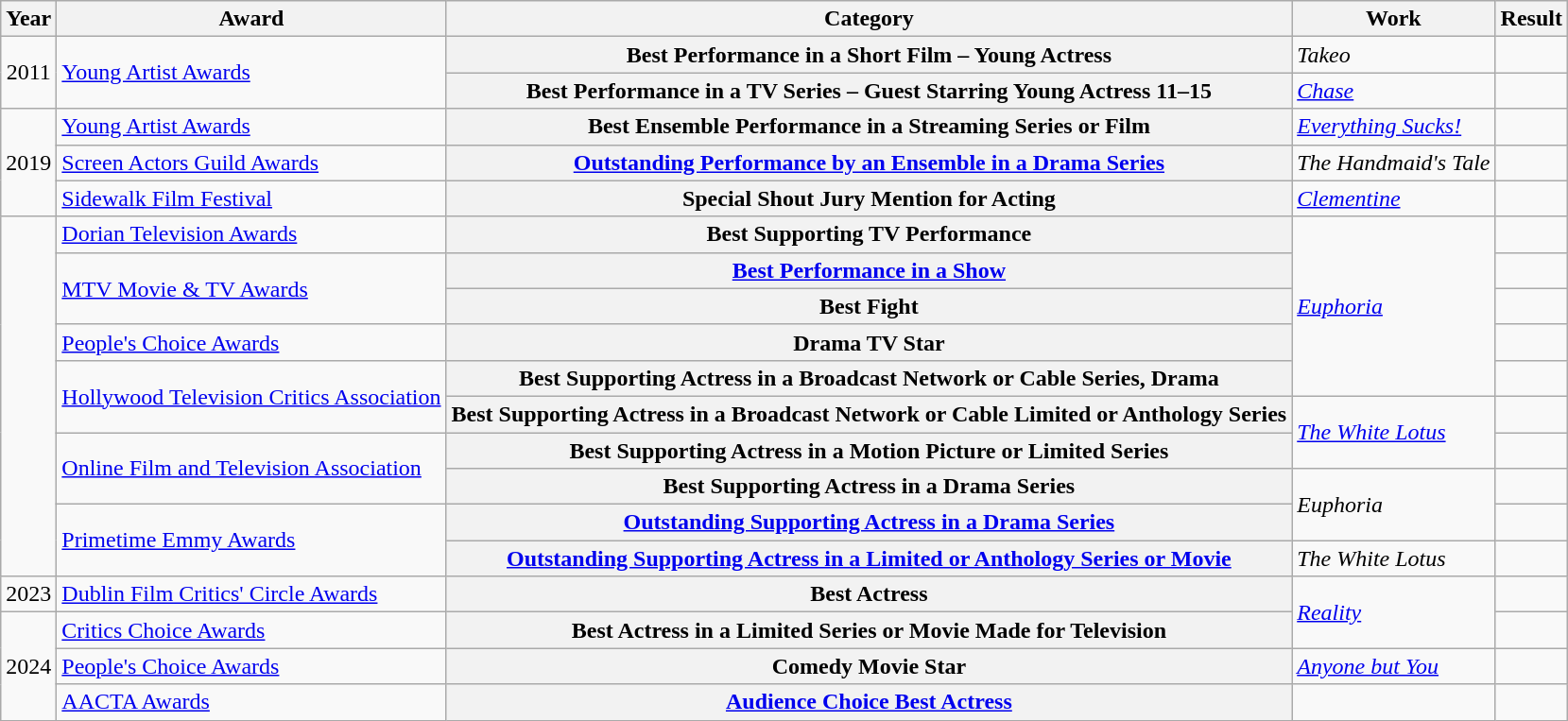<table class="wikitable sortable plainrowheaders">
<tr>
<th scope="col">Year</th>
<th scope="col">Award</th>
<th scope="col">Category</th>
<th scope="col">Work</th>
<th scope="col">Result</th>
</tr>
<tr>
<td style="text-align:center" rowspan="2">2011</td>
<td rowspan="2"><a href='#'>Young Artist Awards</a></td>
<th scope="row">Best Performance in a Short Film – Young Actress</th>
<td><em>Takeo</em></td>
<td></td>
</tr>
<tr>
<th scope="row">Best Performance in a TV Series – Guest Starring Young Actress 11–15</th>
<td><em><a href='#'>Chase</a></em></td>
<td></td>
</tr>
<tr>
<td rowspan="3" style="text-align:center">2019</td>
<td><a href='#'>Young Artist Awards</a></td>
<th scope="row">Best Ensemble Performance in a Streaming Series or Film</th>
<td><em><a href='#'>Everything Sucks!</a></em></td>
<td></td>
</tr>
<tr>
<td><a href='#'>Screen Actors Guild Awards</a></td>
<th scope="row"><a href='#'>Outstanding Performance by an Ensemble in a Drama Series</a></th>
<td><em>The Handmaid's Tale</em></td>
<td></td>
</tr>
<tr>
<td><a href='#'>Sidewalk Film Festival</a></td>
<th scope="row">Special Shout Jury Mention for Acting</th>
<td><em><a href='#'>Clementine</a></em></td>
<td></td>
</tr>
<tr>
<td rowspan="10"></td>
<td><a href='#'>Dorian Television Awards</a></td>
<th scope="row">Best Supporting TV Performance</th>
<td rowspan="5"><em><a href='#'>Euphoria</a></em></td>
<td></td>
</tr>
<tr>
<td rowspan="2"><a href='#'>MTV Movie & TV Awards</a></td>
<th scope="row"><a href='#'>Best Performance in a Show</a></th>
<td></td>
</tr>
<tr>
<th scope="row">Best Fight</th>
<td></td>
</tr>
<tr>
<td><a href='#'>People's Choice Awards</a></td>
<th scope="row">Drama TV Star</th>
<td></td>
</tr>
<tr>
<td rowspan="2"><a href='#'>Hollywood Television Critics Association</a></td>
<th scope="row">Best Supporting Actress in a Broadcast Network or Cable Series, Drama</th>
<td></td>
</tr>
<tr>
<th scope="row">Best Supporting Actress in a Broadcast Network or Cable Limited or Anthology Series</th>
<td rowspan="2"><em><a href='#'>The White Lotus</a></em></td>
<td></td>
</tr>
<tr>
<td rowspan="2"><a href='#'>Online Film and Television Association</a></td>
<th scope="row">Best Supporting Actress in a Motion Picture or Limited Series</th>
<td></td>
</tr>
<tr>
<th scope="row">Best Supporting Actress in a Drama Series</th>
<td rowspan="2"><em>Euphoria</em></td>
<td></td>
</tr>
<tr>
<td rowspan="2"><a href='#'>Primetime Emmy Awards</a></td>
<th scope="row"><a href='#'>Outstanding Supporting Actress in a Drama Series</a></th>
<td></td>
</tr>
<tr>
<th scope="row"><a href='#'>Outstanding Supporting Actress in a Limited or Anthology Series or Movie</a></th>
<td><em>The White Lotus</em></td>
<td></td>
</tr>
<tr>
<td style="text-align:center">2023</td>
<td><a href='#'>Dublin Film Critics' Circle Awards</a></td>
<th scope="row">Best Actress</th>
<td rowspan="2"><em><a href='#'>Reality</a></em></td>
<td></td>
</tr>
<tr>
<td rowspan="3" style="text-align:center">2024</td>
<td><a href='#'>Critics Choice Awards</a></td>
<th scope="row">Best Actress in a Limited Series or Movie Made for Television</th>
<td></td>
</tr>
<tr>
<td><a href='#'>People's Choice Awards</a></td>
<th scope="row">Comedy Movie Star</th>
<td><em><a href='#'>Anyone but You</a></em></td>
<td></td>
</tr>
<tr>
<td><a href='#'>AACTA Awards</a></td>
<th scope="row"><a href='#'>Audience Choice Best Actress</a></th>
<td></td>
<td></td>
</tr>
</table>
